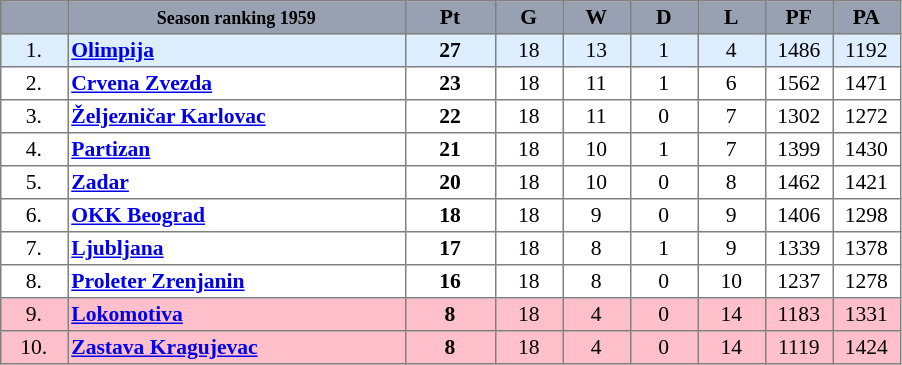<table align=center style="font-size: 90%; border-collapse:collapse" border=1 cellspacing=0 cellpadding=2>
<tr align=center bgcolor=#98A1B2>
<th width=40></th>
<th width=220><span><small>Season ranking 1959</small></span></th>
<th width=55><span>Pt</span></th>
<th width=40><span>G</span></th>
<th width=40><span>W</span></th>
<th width=40><span>D</span></th>
<th width=40><span>L</span></th>
<th width=40><span>PF</span></th>
<th width=40><span>PA</span></th>
</tr>
<tr align=center style="background:#DDEEFF">
<td>1.</td>
<td style="text-align:left;"><strong><a href='#'>Olimpija</a></strong></td>
<td><strong>27</strong></td>
<td>18</td>
<td>13</td>
<td>1</td>
<td>4</td>
<td>1486</td>
<td>1192</td>
</tr>
<tr align=center>
<td>2.</td>
<td style="text-align:left;"><strong><a href='#'>Crvena Zvezda</a></strong></td>
<td><strong>23</strong></td>
<td>18</td>
<td>11</td>
<td>1</td>
<td>6</td>
<td>1562</td>
<td>1471</td>
</tr>
<tr align=center>
<td>3.</td>
<td style="text-align:left;"><strong><a href='#'>Željezničar Karlovac</a></strong></td>
<td><strong>22</strong></td>
<td>18</td>
<td>11</td>
<td>0</td>
<td>7</td>
<td>1302</td>
<td>1272</td>
</tr>
<tr align=center>
<td>4.</td>
<td style="text-align:left;"><strong><a href='#'>Partizan</a></strong></td>
<td><strong>21</strong></td>
<td>18</td>
<td>10</td>
<td>1</td>
<td>7</td>
<td>1399</td>
<td>1430</td>
</tr>
<tr align=center>
<td>5.</td>
<td style="text-align:left;"><strong><a href='#'>Zadar</a></strong></td>
<td><strong>20</strong></td>
<td>18</td>
<td>10</td>
<td>0</td>
<td>8</td>
<td>1462</td>
<td>1421</td>
</tr>
<tr align=center>
<td>6.</td>
<td style="text-align:left;"><strong><a href='#'>OKK Beograd</a></strong></td>
<td><strong>18</strong></td>
<td>18</td>
<td>9</td>
<td>0</td>
<td>9</td>
<td>1406</td>
<td>1298</td>
</tr>
<tr align=center>
<td>7.</td>
<td style="text-align:left;"><strong><a href='#'>Ljubljana</a></strong></td>
<td><strong>17</strong></td>
<td>18</td>
<td>8</td>
<td>1</td>
<td>9</td>
<td>1339</td>
<td>1378</td>
</tr>
<tr align=center>
<td>8.</td>
<td style="text-align:left;"><strong><a href='#'>Proleter Zrenjanin</a></strong></td>
<td><strong>16</strong></td>
<td>18</td>
<td>8</td>
<td>0</td>
<td>10</td>
<td>1237</td>
<td>1278</td>
</tr>
<tr align=center style="background:#FFC0CB">
<td>9.</td>
<td style="text-align:left;"><strong><a href='#'>Lokomotiva</a></strong></td>
<td><strong>8</strong></td>
<td>18</td>
<td>4</td>
<td>0</td>
<td>14</td>
<td>1183</td>
<td>1331</td>
</tr>
<tr align=center style="background:#FFC0CB">
<td>10.</td>
<td style="text-align:left;"><strong><a href='#'>Zastava Kragujevac</a></strong></td>
<td><strong>8</strong></td>
<td>18</td>
<td>4</td>
<td>0</td>
<td>14</td>
<td>1119</td>
<td>1424</td>
</tr>
</table>
